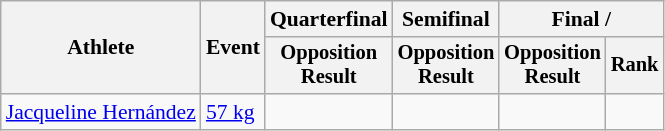<table class=wikitable style=font-size:90%;text-align:center>
<tr>
<th rowspan=2>Athlete</th>
<th rowspan=2>Event</th>
<th>Quarterfinal</th>
<th>Semifinal</th>
<th colspan=2>Final / </th>
</tr>
<tr style=font-size:95%>
<th>Opposition<br>Result</th>
<th>Opposition<br>Result</th>
<th>Opposition<br>Result</th>
<th>Rank</th>
</tr>
<tr>
<td align=left><a href='#'>Jacqueline Hernández</a></td>
<td align=left><a href='#'>57 kg</a></td>
<td></td>
<td></td>
<td></td>
<td></td>
</tr>
</table>
